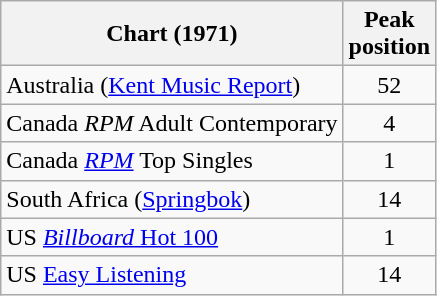<table class="wikitable sortable">
<tr>
<th>Chart (1971)</th>
<th>Peak<br>position</th>
</tr>
<tr>
<td>Australia (<a href='#'>Kent Music Report</a>)</td>
<td style="text-align:center;">52</td>
</tr>
<tr>
<td>Canada <em>RPM</em> Adult Contemporary</td>
<td style="text-align:center;">4</td>
</tr>
<tr>
<td>Canada <em><a href='#'>RPM</a></em> Top Singles</td>
<td style="text-align:center;">1</td>
</tr>
<tr>
<td>South Africa (<a href='#'>Springbok</a>)</td>
<td align="center">14</td>
</tr>
<tr>
<td>US <a href='#'><em>Billboard</em> Hot 100</a></td>
<td style="text-align:center;">1</td>
</tr>
<tr>
<td>US <a href='#'>Easy Listening</a></td>
<td style="text-align:center;">14</td>
</tr>
</table>
